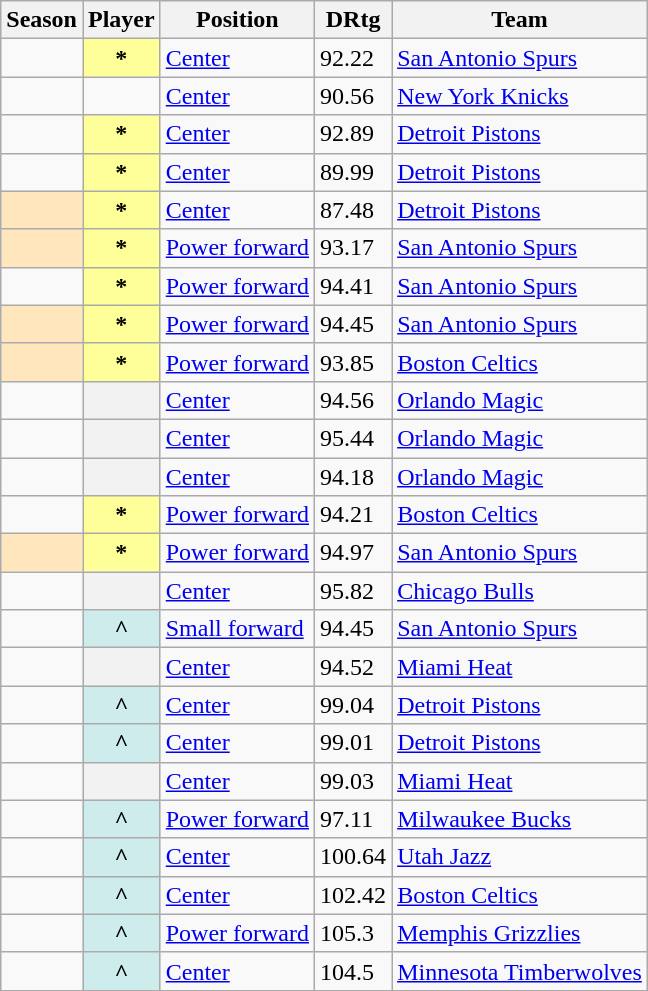<table class="wikitable plainrowheaders sortable" summary="Season (sortable), Player (sortable), Position (sortable), Nationality (sortable) and Team (sortable)">
<tr>
<th scope="col">Season</th>
<th scope="col">Player</th>
<th scope="col">Position</th>
<th scope="col">DRtg</th>
<th scope="col">Team</th>
</tr>
<tr>
<td></td>
<th scope="row" style="background-color:#FFFF99">*</th>
<td><a href='#'>Center</a></td>
<td>92.22</td>
<td><a href='#'>San Antonio Spurs</a></td>
</tr>
<tr>
<td></td>
<td></td>
<td><a href='#'>Center</a></td>
<td>90.56</td>
<td><a href='#'>New York Knicks</a></td>
</tr>
<tr>
<td></td>
<th scope="row" style="background-color:#FFFF99">*</th>
<td><a href='#'>Center</a></td>
<td>92.89</td>
<td><a href='#'>Detroit Pistons</a></td>
</tr>
<tr>
<td></td>
<th scope="row" style="background-color:#FFFF99">*</th>
<td><a href='#'>Center</a></td>
<td>89.99</td>
<td><a href='#'>Detroit Pistons</a></td>
</tr>
<tr>
<th scope="row" style="background-color:#FFE6BD"> </th>
<th scope="row" style="background-color:#FFFF99">*</th>
<td><a href='#'>Center</a></td>
<td>87.48</td>
<td><a href='#'>Detroit Pistons</a></td>
</tr>
<tr>
<th scope="row" style="background-color:#FFE6BD"> </th>
<th scope="row" style="background-color:#FFFF99">*</th>
<td><a href='#'>Power forward</a></td>
<td>93.17</td>
<td><a href='#'>San Antonio Spurs</a></td>
</tr>
<tr>
<td></td>
<th scope="row" style="background-color:#FFFF99">*</th>
<td><a href='#'>Power forward</a></td>
<td>94.41</td>
<td><a href='#'>San Antonio Spurs</a></td>
</tr>
<tr>
<th scope="row" style="background-color:#FFE6BD"> </th>
<th scope="row" style="background-color:#FFFF99">*</th>
<td><a href='#'>Power forward</a></td>
<td>94.45</td>
<td><a href='#'>San Antonio Spurs</a></td>
</tr>
<tr>
<th scope="row" style="background-color:#FFE6BD"> </th>
<th scope="row" style="background-color:#FFFF99">*</th>
<td><a href='#'>Power forward</a></td>
<td>93.85</td>
<td><a href='#'>Boston Celtics</a></td>
</tr>
<tr>
<td></td>
<th scope="row"></th>
<td><a href='#'>Center</a></td>
<td>94.56</td>
<td><a href='#'>Orlando Magic</a></td>
</tr>
<tr>
<td></td>
<th scope="row"></th>
<td><a href='#'>Center</a></td>
<td>95.44</td>
<td><a href='#'>Orlando Magic</a></td>
</tr>
<tr>
<td></td>
<th scope="row"></th>
<td><a href='#'>Center</a></td>
<td>94.18</td>
<td><a href='#'>Orlando Magic</a></td>
</tr>
<tr>
<td></td>
<th scope="row" style="background-color:#FFFF99">*</th>
<td><a href='#'>Power forward</a></td>
<td>94.21</td>
<td><a href='#'>Boston Celtics</a></td>
</tr>
<tr>
<th scope="row" style="background-color:#FFE6BD"> </th>
<th scope="row" style="background-color:#FFFF99">*</th>
<td><a href='#'>Power forward</a></td>
<td>94.97</td>
<td><a href='#'>San Antonio Spurs</a></td>
</tr>
<tr>
<td></td>
<th scope="row"></th>
<td><a href='#'>Center</a></td>
<td>95.82</td>
<td><a href='#'>Chicago Bulls</a></td>
</tr>
<tr>
<td></td>
<th scope="row" style="background-color:#CFECEC">^</th>
<td><a href='#'>Small forward</a></td>
<td>94.45</td>
<td><a href='#'>San Antonio Spurs</a></td>
</tr>
<tr>
<td></td>
<th scope="row"></th>
<td><a href='#'>Center</a></td>
<td>94.52</td>
<td><a href='#'>Miami Heat</a></td>
</tr>
<tr>
<td></td>
<th scope="row" style="background-color:#CFECEC">^</th>
<td><a href='#'>Center</a></td>
<td>99.04</td>
<td><a href='#'>Detroit Pistons</a></td>
</tr>
<tr>
<td></td>
<th scope="row" style="background-color:#CFECEC">^</th>
<td><a href='#'>Center</a></td>
<td>99.01</td>
<td><a href='#'>Detroit Pistons</a></td>
</tr>
<tr>
<td></td>
<th scope="row"></th>
<td><a href='#'>Center</a></td>
<td>99.03</td>
<td><a href='#'>Miami Heat</a></td>
</tr>
<tr>
<td></td>
<th scope="row" style="background-color:#CFECEC">^</th>
<td><a href='#'>Power forward</a></td>
<td>97.11</td>
<td><a href='#'>Milwaukee Bucks</a></td>
</tr>
<tr>
<td></td>
<th scope="row" style="background-color:#CFECEC">^</th>
<td><a href='#'>Center</a></td>
<td>100.64</td>
<td><a href='#'>Utah Jazz</a></td>
</tr>
<tr>
<td></td>
<th scope="row" style="background-color:#CFECEC">^</th>
<td><a href='#'>Center</a></td>
<td>102.42</td>
<td><a href='#'>Boston Celtics</a></td>
</tr>
<tr>
<td></td>
<th scope="row" style="background-color:#CFECEC">^</th>
<td><a href='#'>Power forward</a></td>
<td>105.3</td>
<td><a href='#'>Memphis Grizzlies</a></td>
</tr>
<tr>
<td></td>
<th scope="row" style="background-color:#CFECEC">^</th>
<td><a href='#'>Center</a></td>
<td>104.5</td>
<td><a href='#'>Minnesota Timberwolves</a></td>
</tr>
<tr>
</tr>
</table>
